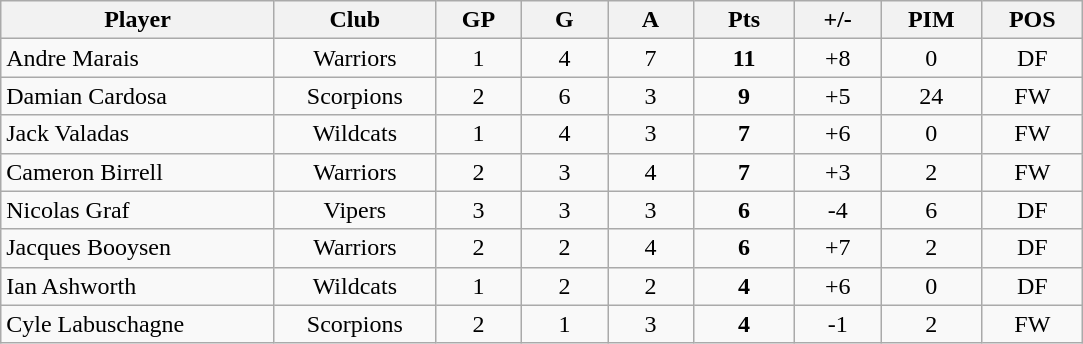<table class="wikitable sortable" style="text-align:center;">
<tr>
<th width="175px">Player</th>
<th width="100px">Club</th>
<th width="50px">GP</th>
<th width="50px">G</th>
<th width="50px">A</th>
<th width="60px">Pts</th>
<th width="50px">+/-</th>
<th width="60px">PIM</th>
<th width="60px">POS</th>
</tr>
<tr>
<td style="text-align:left;">Andre Marais</td>
<td>Warriors</td>
<td>1</td>
<td>4</td>
<td>7</td>
<td><strong>11</strong></td>
<td>+8</td>
<td>0</td>
<td>DF</td>
</tr>
<tr>
<td style="text-align:left;">Damian Cardosa</td>
<td>Scorpions</td>
<td>2</td>
<td>6</td>
<td>3</td>
<td><strong>9</strong></td>
<td>+5</td>
<td>24</td>
<td>FW</td>
</tr>
<tr>
<td style="text-align:left;">Jack Valadas</td>
<td>Wildcats</td>
<td>1</td>
<td>4</td>
<td>3</td>
<td><strong>7</strong></td>
<td>+6</td>
<td>0</td>
<td>FW</td>
</tr>
<tr>
<td style="text-align:left;">Cameron Birrell</td>
<td>Warriors</td>
<td>2</td>
<td>3</td>
<td>4</td>
<td><strong>7</strong></td>
<td>+3</td>
<td>2</td>
<td>FW</td>
</tr>
<tr>
<td style="text-align:left;">Nicolas Graf</td>
<td>Vipers</td>
<td>3</td>
<td>3</td>
<td>3</td>
<td><strong>6</strong></td>
<td>-4</td>
<td>6</td>
<td>DF</td>
</tr>
<tr>
<td style="text-align:left;">Jacques Booysen</td>
<td>Warriors</td>
<td>2</td>
<td>2</td>
<td>4</td>
<td><strong>6</strong></td>
<td>+7</td>
<td>2</td>
<td>DF</td>
</tr>
<tr>
<td style="text-align:left;">Ian Ashworth</td>
<td>Wildcats</td>
<td>1</td>
<td>2</td>
<td>2</td>
<td><strong>4</strong></td>
<td>+6</td>
<td>0</td>
<td>DF</td>
</tr>
<tr>
<td style="text-align:left;">Cyle Labuschagne</td>
<td>Scorpions</td>
<td>2</td>
<td>1</td>
<td>3</td>
<td><strong>4</strong></td>
<td>-1</td>
<td>2</td>
<td>FW</td>
</tr>
</table>
